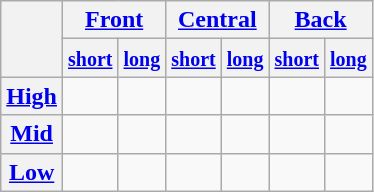<table class="wikitable">
<tr>
<th rowspan="2"></th>
<th colspan="2" style="text-align: center;"><a href='#'>Front</a></th>
<th colspan="2" style="text-align: center;"><a href='#'>Central</a></th>
<th colspan="2" style="text-align: center;"><a href='#'>Back</a></th>
</tr>
<tr>
<th style="text-align: center;"><a href='#'><strong><small>short</small></strong></a></th>
<th style="text-align: center;"><a href='#'><strong><small>long</small></strong></a></th>
<th style="text-align: center;"><a href='#'><strong><small>short</small></strong></a></th>
<th style="text-align: center;"><a href='#'><strong><small>long</small></strong></a></th>
<th style="text-align: center;"><a href='#'><strong><small>short</small></strong></a></th>
<th style="text-align: center;"><a href='#'><strong><small>long</small></strong></a></th>
</tr>
<tr>
<th><a href='#'><strong>High</strong></a></th>
<td style="text-align: center;"></td>
<td style="text-align: center;"></td>
<td style="text-align: center;"></td>
<td style="text-align: center;"></td>
<td style="text-align: center;"></td>
<td style="text-align: center;"></td>
</tr>
<tr>
<th><a href='#'><strong>Mid</strong></a></th>
<td style="text-align: center;"></td>
<td style="text-align: center;"></td>
<td style="text-align: center;"></td>
<td style="text-align: center;"></td>
<td style="text-align: center;"></td>
<td style="text-align: center;"></td>
</tr>
<tr>
<th><a href='#'><strong>Low</strong></a></th>
<td style="text-align: center;"></td>
<td style="text-align: center;"></td>
<td style="text-align: center;"></td>
<td style="text-align: center;"></td>
<td style="text-align: center;"></td>
<td style="text-align: center;"></td>
</tr>
</table>
